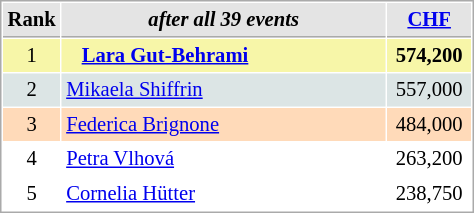<table cellspacing="1" cellpadding="3" style="border:1px solid #AAAAAA;font-size:86%">
<tr style="background-color: #E4E4E4;">
<th style="border-bottom:1px solid #AAAAAA; width: 10px;">Rank</th>
<th style="border-bottom:1px solid #AAAAAA; width: 210px;"><em>after all 39 events</em></th>
<th style="border-bottom:1px solid #AAAAAA; width: 50px;"><a href='#'>CHF</a></th>
</tr>
<tr style="background:#f7f6a8;">
<td align=center>1</td>
<td>   <strong><a href='#'>Lara Gut-Behrami</a></strong></td>
<td align=center><strong>574,200</strong></td>
</tr>
<tr style="background:#dce5e5;">
<td align=center>2</td>
<td> <a href='#'>Mikaela Shiffrin</a></td>
<td align=center>557,000</td>
</tr>
<tr style="background:#ffdab9;">
<td align=center>3</td>
<td> <a href='#'>Federica Brignone</a></td>
<td align=center>484,000</td>
</tr>
<tr>
<td align=center>4</td>
<td> <a href='#'>Petra Vlhová</a></td>
<td align=center>263,200</td>
</tr>
<tr>
<td align=center>5</td>
<td> <a href='#'>Cornelia Hütter</a></td>
<td align=center>238,750</td>
</tr>
</table>
